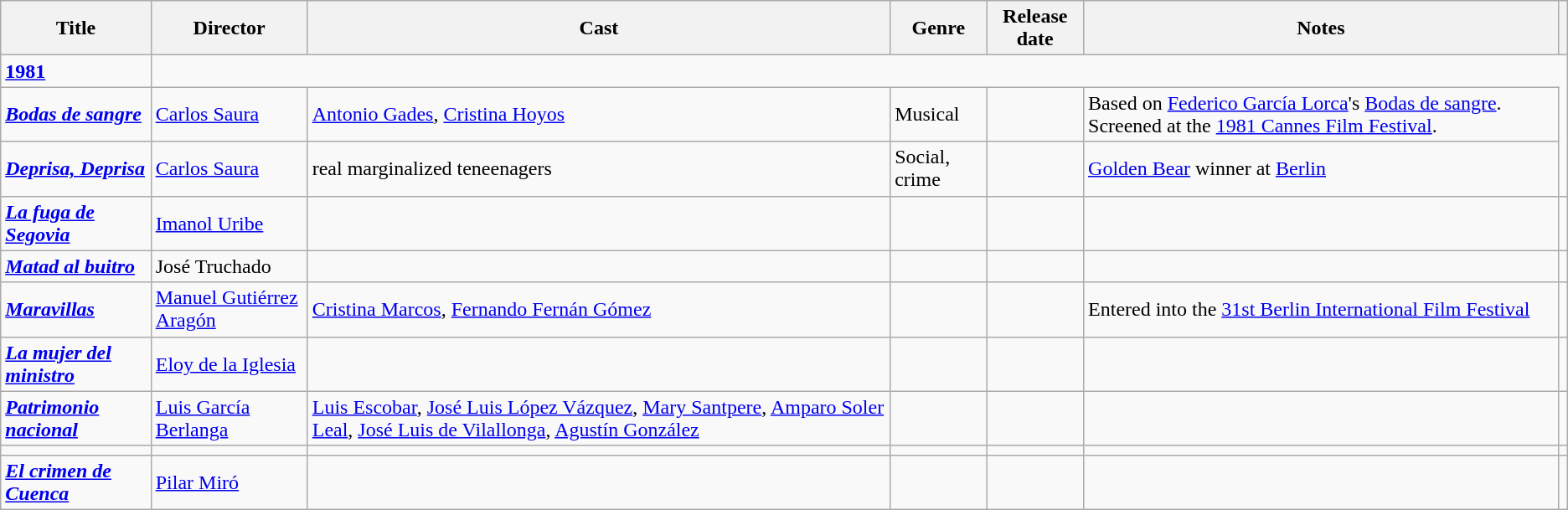<table class="wikitable">
<tr>
<th>Title</th>
<th>Director</th>
<th>Cast</th>
<th>Genre</th>
<th>Release date</th>
<th>Notes</th>
<th></th>
</tr>
<tr>
<td><strong><a href='#'>1981</a></strong></td>
</tr>
<tr>
<td><strong><em><a href='#'>Bodas de sangre</a></em></strong></td>
<td><a href='#'>Carlos Saura</a></td>
<td><a href='#'>Antonio Gades</a>, <a href='#'>Cristina Hoyos</a></td>
<td>Musical</td>
<td></td>
<td>Based on <a href='#'>Federico García Lorca</a>'s <a href='#'>Bodas de sangre</a>. Screened at the <a href='#'>1981 Cannes Film Festival</a>.</td>
</tr>
<tr>
<td><strong><em><a href='#'>Deprisa, Deprisa</a></em></strong></td>
<td><a href='#'>Carlos Saura</a></td>
<td>real marginalized teneenagers</td>
<td>Social, crime</td>
<td></td>
<td><a href='#'>Golden Bear</a> winner at <a href='#'>Berlin</a></td>
</tr>
<tr>
<td><strong><em><a href='#'>La fuga de Segovia</a></em></strong></td>
<td><a href='#'>Imanol Uribe</a></td>
<td></td>
<td></td>
<td align = "center"></td>
<td></td>
<td align = "center"></td>
</tr>
<tr>
<td><strong><em><a href='#'>Matad al buitro</a></em></strong></td>
<td>José Truchado</td>
<td></td>
<td></td>
<td></td>
<td></td>
</tr>
<tr>
<td><strong><em><a href='#'>Maravillas</a></em></strong></td>
<td><a href='#'>Manuel Gutiérrez Aragón</a></td>
<td><a href='#'>Cristina Marcos</a>, <a href='#'>Fernando Fernán Gómez</a></td>
<td></td>
<td align = "center"></td>
<td>Entered into the <a href='#'>31st Berlin International Film Festival</a></td>
<td align = "center"></td>
</tr>
<tr>
<td><strong><em><a href='#'>La mujer del ministro</a></em></strong></td>
<td><a href='#'>Eloy de la Iglesia</a></td>
<td></td>
<td></td>
<td align = "center"></td>
<td></td>
<td align = "center"></td>
</tr>
<tr>
<td><strong><em><a href='#'>Patrimonio nacional</a></em></strong></td>
<td><a href='#'>Luis García Berlanga</a></td>
<td><a href='#'>Luis Escobar</a>, <a href='#'>José Luis López Vázquez</a>, <a href='#'>Mary Santpere</a>, <a href='#'>Amparo Soler Leal</a>, <a href='#'>José Luis de Vilallonga</a>, <a href='#'>Agustín González</a></td>
<td></td>
<td align = "center"></td>
<td></td>
<td align = "center"></td>
</tr>
<tr>
<td><strong><em></em></strong></td>
<td></td>
<td></td>
<td></td>
<td align = "center"></td>
<td></td>
<td align = "center"></td>
</tr>
<tr>
<td><strong><em><a href='#'>El crimen de Cuenca</a></em></strong></td>
<td><a href='#'>Pilar Miró</a></td>
<td></td>
<td></td>
<td align = "center"></td>
<td></td>
<td align = "center"><br></td>
</tr>
</table>
